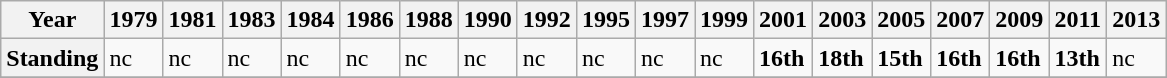<table class="wikitable">
<tr>
<th>Year</th>
<th>1979</th>
<th>1981</th>
<th>1983</th>
<th>1984</th>
<th>1986</th>
<th>1988</th>
<th>1990</th>
<th>1992</th>
<th>1995</th>
<th>1997</th>
<th>1999</th>
<th>2001</th>
<th>2003</th>
<th>2005</th>
<th>2007</th>
<th>2009</th>
<th>2011</th>
<th>2013</th>
</tr>
<tr>
<th>Standing</th>
<td>nc</td>
<td>nc</td>
<td>nc</td>
<td>nc</td>
<td>nc</td>
<td>nc</td>
<td>nc</td>
<td>nc</td>
<td>nc</td>
<td>nc</td>
<td>nc</td>
<td><strong>16th</strong></td>
<td><strong>18th</strong></td>
<td><strong>15th</strong></td>
<td><strong>16th</strong></td>
<td><strong>16th</strong></td>
<td><strong>13th</strong></td>
<td>nc</td>
</tr>
<tr>
</tr>
</table>
